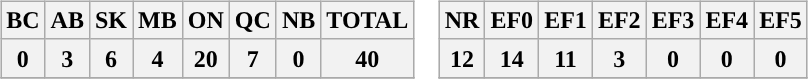<table style="margin-left: auto; margin-right: auto; border: none;">
<tr>
<td><br><table class="wikitable" style="margin: 1em auto 1em auto;">
<tr>
<th>BC</th>
<th>AB</th>
<th>SK</th>
<th>MB</th>
<th>ON</th>
<th>QC</th>
<th>NB</th>
<th>TOTAL</th>
</tr>
<tr>
<th>0</th>
<th>3</th>
<th>6</th>
<th>4</th>
<th>20</th>
<th>7</th>
<th>0</th>
<th>40</th>
</tr>
<tr>
</tr>
</table>
</td>
<td></td>
<td></td>
<td></td>
<td><br><table class="wikitable">
<tr>
<th style="background-color:#">NR</th>
<th style="background-color:#">EF0</th>
<th style="background-color:#">EF1</th>
<th style="background-color:#">EF2</th>
<th style="background-color:#">EF3</th>
<th style="background-color:#">EF4</th>
<th style="background-color:#">EF5</th>
</tr>
<tr>
<th>12</th>
<th>14</th>
<th>11</th>
<th>3</th>
<th>0</th>
<th>0</th>
<th>0</th>
</tr>
<tr>
</tr>
</table>
</td>
</tr>
</table>
